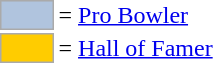<table>
<tr>
<td style="background-color:lightsteelblue; border:1px solid #aaaaaa; width:2em;"></td>
<td>= <a href='#'>Pro Bowler</a></td>
</tr>
<tr>
<td style="background-color:#FFCC00; border:1px solid #aaaaaa; width:2em;"></td>
<td>= <a href='#'>Hall of Famer</a></td>
</tr>
</table>
